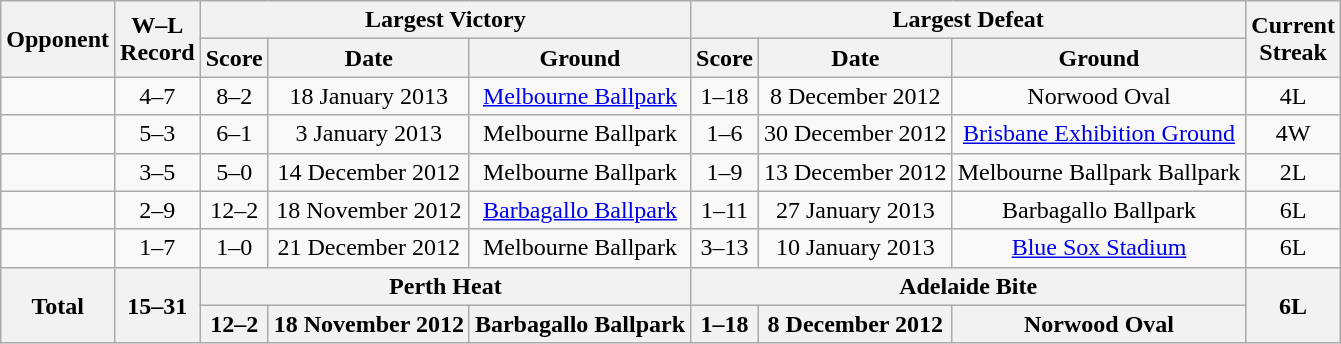<table class="wikitable" style="text-align:center">
<tr>
<th rowspan=2>Opponent</th>
<th rowspan=2>W–L<br>Record</th>
<th colspan=3>Largest Victory</th>
<th colspan=3>Largest Defeat</th>
<th rowspan=2>Current<br>Streak</th>
</tr>
<tr>
<th>Score</th>
<th>Date</th>
<th>Ground</th>
<th>Score</th>
<th>Date</th>
<th>Ground</th>
</tr>
<tr>
<td align=left></td>
<td>4–7</td>
<td>8–2</td>
<td>18 January 2013</td>
<td><a href='#'>Melbourne Ballpark</a></td>
<td>1–18</td>
<td>8 December 2012</td>
<td>Norwood Oval</td>
<td>4L</td>
</tr>
<tr>
<td align=left></td>
<td>5–3</td>
<td>6–1</td>
<td>3 January 2013</td>
<td>Melbourne Ballpark</td>
<td>1–6</td>
<td>30 December 2012</td>
<td><a href='#'>Brisbane Exhibition Ground</a></td>
<td>4W</td>
</tr>
<tr>
<td align=left></td>
<td>3–5</td>
<td>5–0</td>
<td>14 December 2012</td>
<td>Melbourne Ballpark</td>
<td>1–9</td>
<td>13 December 2012</td>
<td>Melbourne Ballpark Ballpark</td>
<td>2L</td>
</tr>
<tr>
<td align=left></td>
<td>2–9</td>
<td>12–2</td>
<td>18 November 2012</td>
<td><a href='#'>Barbagallo Ballpark</a></td>
<td>1–11</td>
<td>27 January 2013</td>
<td>Barbagallo Ballpark</td>
<td>6L</td>
</tr>
<tr>
<td align=left></td>
<td>1–7</td>
<td>1–0</td>
<td>21 December 2012</td>
<td>Melbourne Ballpark</td>
<td>3–13</td>
<td>10 January 2013</td>
<td><a href='#'>Blue Sox Stadium</a></td>
<td>6L</td>
</tr>
<tr>
<th rowspan=2 align=left>Total</th>
<th rowspan=2>15–31</th>
<th colspan=3>Perth Heat</th>
<th colspan=3>Adelaide Bite</th>
<th rowspan=2>6L</th>
</tr>
<tr>
<th>12–2</th>
<th>18 November 2012</th>
<th>Barbagallo Ballpark</th>
<th>1–18</th>
<th>8 December 2012</th>
<th>Norwood Oval</th>
</tr>
</table>
